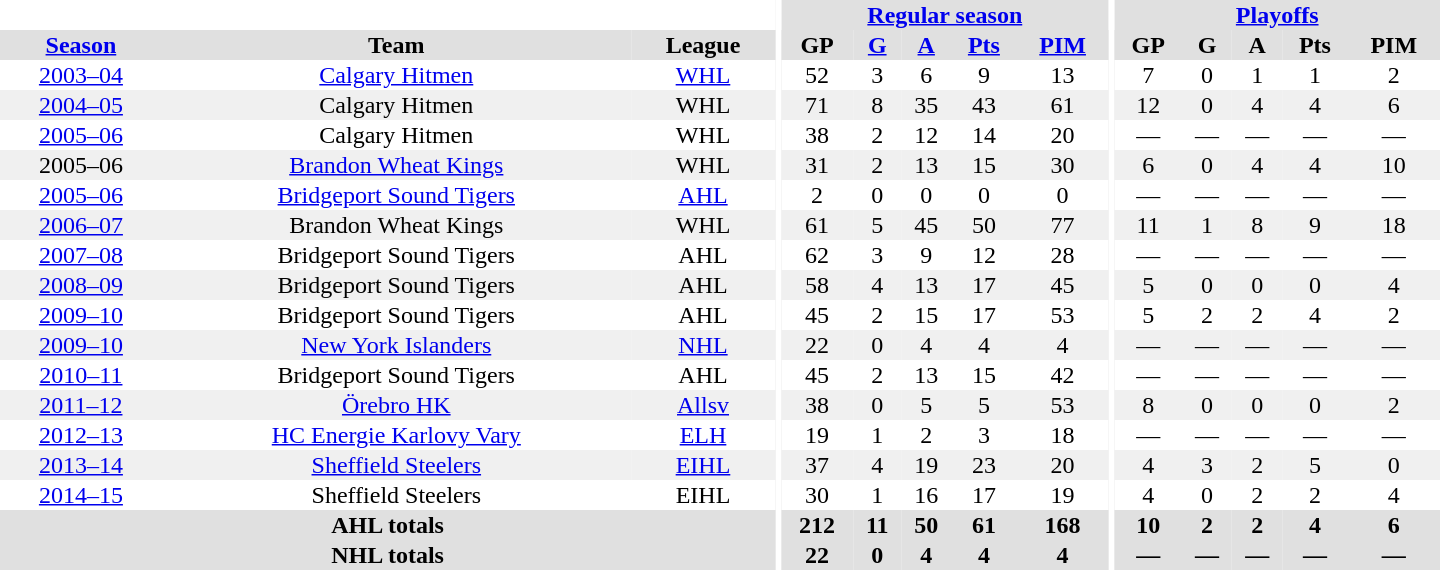<table border="0" cellpadding="1" cellspacing="0" style="text-align:center; width:60em">
<tr bgcolor="#e0e0e0">
<th colspan="3" bgcolor="#ffffff"></th>
<th rowspan="99" bgcolor="#ffffff"></th>
<th colspan="5"><a href='#'>Regular season</a></th>
<th rowspan="99" bgcolor="#ffffff"></th>
<th colspan="5"><a href='#'>Playoffs</a></th>
</tr>
<tr bgcolor="#e0e0e0">
<th><a href='#'>Season</a></th>
<th>Team</th>
<th>League</th>
<th>GP</th>
<th><a href='#'>G</a></th>
<th><a href='#'>A</a></th>
<th><a href='#'>Pts</a></th>
<th><a href='#'>PIM</a></th>
<th>GP</th>
<th>G</th>
<th>A</th>
<th>Pts</th>
<th>PIM</th>
</tr>
<tr>
<td><a href='#'>2003–04</a></td>
<td><a href='#'>Calgary Hitmen</a></td>
<td><a href='#'>WHL</a></td>
<td>52</td>
<td>3</td>
<td>6</td>
<td>9</td>
<td>13</td>
<td>7</td>
<td>0</td>
<td>1</td>
<td>1</td>
<td>2</td>
</tr>
<tr bgcolor="#f0f0f0">
<td><a href='#'>2004–05</a></td>
<td>Calgary Hitmen</td>
<td>WHL</td>
<td>71</td>
<td>8</td>
<td>35</td>
<td>43</td>
<td>61</td>
<td>12</td>
<td>0</td>
<td>4</td>
<td>4</td>
<td>6</td>
</tr>
<tr>
<td><a href='#'>2005–06</a></td>
<td>Calgary Hitmen</td>
<td>WHL</td>
<td>38</td>
<td>2</td>
<td>12</td>
<td>14</td>
<td>20</td>
<td>—</td>
<td>—</td>
<td>—</td>
<td>—</td>
<td>—</td>
</tr>
<tr bgcolor="#f0f0f0">
<td>2005–06</td>
<td><a href='#'>Brandon Wheat Kings</a></td>
<td>WHL</td>
<td>31</td>
<td>2</td>
<td>13</td>
<td>15</td>
<td>30</td>
<td>6</td>
<td>0</td>
<td>4</td>
<td>4</td>
<td>10</td>
</tr>
<tr>
<td><a href='#'>2005–06</a></td>
<td><a href='#'>Bridgeport Sound Tigers</a></td>
<td><a href='#'>AHL</a></td>
<td>2</td>
<td>0</td>
<td>0</td>
<td>0</td>
<td>0</td>
<td>—</td>
<td>—</td>
<td>—</td>
<td>—</td>
<td>—</td>
</tr>
<tr bgcolor="#f0f0f0">
<td><a href='#'>2006–07</a></td>
<td>Brandon Wheat Kings</td>
<td>WHL</td>
<td>61</td>
<td>5</td>
<td>45</td>
<td>50</td>
<td>77</td>
<td>11</td>
<td>1</td>
<td>8</td>
<td>9</td>
<td>18</td>
</tr>
<tr>
<td><a href='#'>2007–08</a></td>
<td>Bridgeport Sound Tigers</td>
<td>AHL</td>
<td>62</td>
<td>3</td>
<td>9</td>
<td>12</td>
<td>28</td>
<td>—</td>
<td>—</td>
<td>—</td>
<td>—</td>
<td>—</td>
</tr>
<tr bgcolor="#f0f0f0">
<td><a href='#'>2008–09</a></td>
<td>Bridgeport Sound Tigers</td>
<td>AHL</td>
<td>58</td>
<td>4</td>
<td>13</td>
<td>17</td>
<td>45</td>
<td>5</td>
<td>0</td>
<td>0</td>
<td>0</td>
<td>4</td>
</tr>
<tr>
<td><a href='#'>2009–10</a></td>
<td>Bridgeport Sound Tigers</td>
<td>AHL</td>
<td>45</td>
<td>2</td>
<td>15</td>
<td>17</td>
<td>53</td>
<td>5</td>
<td>2</td>
<td>2</td>
<td>4</td>
<td>2</td>
</tr>
<tr bgcolor="#f0f0f0">
<td><a href='#'>2009–10</a></td>
<td><a href='#'>New York Islanders</a></td>
<td><a href='#'>NHL</a></td>
<td>22</td>
<td>0</td>
<td>4</td>
<td>4</td>
<td>4</td>
<td>—</td>
<td>—</td>
<td>—</td>
<td>—</td>
<td>—</td>
</tr>
<tr>
<td><a href='#'>2010–11</a></td>
<td>Bridgeport Sound Tigers</td>
<td>AHL</td>
<td>45</td>
<td>2</td>
<td>13</td>
<td>15</td>
<td>42</td>
<td>—</td>
<td>—</td>
<td>—</td>
<td>—</td>
<td>—</td>
</tr>
<tr bgcolor="#f0f0f0">
<td><a href='#'>2011–12</a></td>
<td><a href='#'>Örebro HK</a></td>
<td><a href='#'>Allsv</a></td>
<td>38</td>
<td>0</td>
<td>5</td>
<td>5</td>
<td>53</td>
<td>8</td>
<td>0</td>
<td>0</td>
<td>0</td>
<td>2</td>
</tr>
<tr>
<td><a href='#'>2012–13</a></td>
<td><a href='#'>HC Energie Karlovy Vary</a></td>
<td><a href='#'>ELH</a></td>
<td>19</td>
<td>1</td>
<td>2</td>
<td>3</td>
<td>18</td>
<td>—</td>
<td>—</td>
<td>—</td>
<td>—</td>
<td>—</td>
</tr>
<tr bgcolor="#f0f0f0">
<td><a href='#'>2013–14</a></td>
<td><a href='#'>Sheffield Steelers</a></td>
<td><a href='#'>EIHL</a></td>
<td>37</td>
<td>4</td>
<td>19</td>
<td>23</td>
<td>20</td>
<td>4</td>
<td>3</td>
<td>2</td>
<td>5</td>
<td>0</td>
</tr>
<tr>
<td><a href='#'>2014–15</a></td>
<td>Sheffield Steelers</td>
<td>EIHL</td>
<td>30</td>
<td>1</td>
<td>16</td>
<td>17</td>
<td>19</td>
<td>4</td>
<td>0</td>
<td>2</td>
<td>2</td>
<td>4</td>
</tr>
<tr bgcolor="#e0e0e0">
<th colspan="3">AHL totals</th>
<th>212</th>
<th>11</th>
<th>50</th>
<th>61</th>
<th>168</th>
<th>10</th>
<th>2</th>
<th>2</th>
<th>4</th>
<th>6</th>
</tr>
<tr bgcolor="#e0e0e0">
<th colspan="3">NHL totals</th>
<th>22</th>
<th>0</th>
<th>4</th>
<th>4</th>
<th>4</th>
<th>—</th>
<th>—</th>
<th>—</th>
<th>—</th>
<th>—</th>
</tr>
</table>
